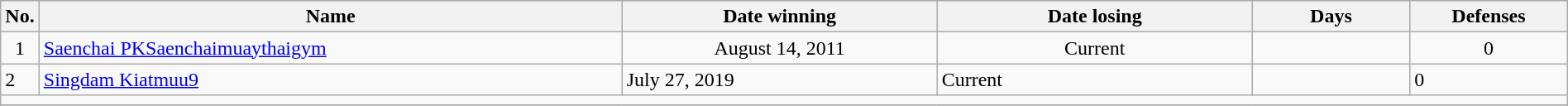<table class="wikitable" width=100%>
<tr>
<th style="width:1%;">No.</th>
<th style="width:37%;">Name</th>
<th style="width:20%;">Date winning</th>
<th style="width:20%;">Date losing</th>
<th data-sort-type="number" style="width:10%;">Days</th>
<th data-sort-type="number" style="width:10%;">Defenses</th>
</tr>
<tr align=center>
<td>1</td>
<td align=left> <a href='#'>Saenchai PKSaenchaimuaythaigym</a></td>
<td>August 14, 2011</td>
<td>Current</td>
<td></td>
<td>0</td>
</tr>
<tr>
<td>2</td>
<td align=left> <a href='#'>Singdam Kiatmuu9</a></td>
<td>July 27, 2019</td>
<td>Current</td>
<td></td>
<td>0</td>
</tr>
<tr>
<td colspan="6"></td>
</tr>
<tr>
</tr>
</table>
